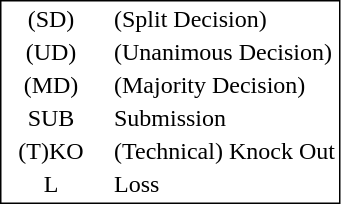<table style="border:1px solid black;" align=left>
<tr>
<td style="width:60px; text-align:center;">(SD)</td>
<td> </td>
<td>(Split Decision)</td>
</tr>
<tr>
<td style="width:60px; text-align:center;">(UD)</td>
<td> </td>
<td>(Unanimous Decision)</td>
</tr>
<tr>
<td style="width:60px; text-align:center;">(MD)</td>
<td> </td>
<td>(Majority Decision)</td>
</tr>
<tr>
<td style="width:60px; text-align:center;">SUB</td>
<td> </td>
<td>Submission</td>
</tr>
<tr>
<td style="width:60px; text-align:center;">(T)KO</td>
<td> </td>
<td>(Technical) Knock Out</td>
</tr>
<tr>
<td style="width:60px; text-align:center;">L</td>
<td> </td>
<td>Loss</td>
</tr>
</table>
